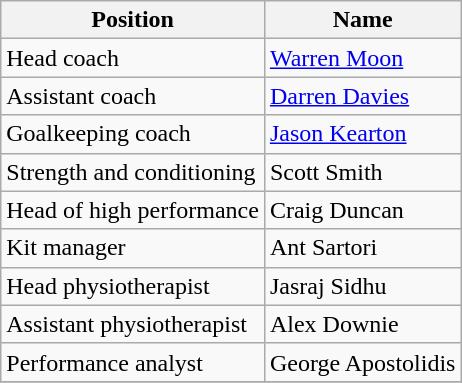<table class="wikitable">
<tr>
<th>Position</th>
<th>Name</th>
</tr>
<tr>
<td>Head coach</td>
<td> <a href='#'>Warren Moon</a></td>
</tr>
<tr>
<td>Assistant coach</td>
<td> <a href='#'>Darren Davies</a></td>
</tr>
<tr>
<td>Goalkeeping coach</td>
<td> <a href='#'>Jason Kearton</a></td>
</tr>
<tr>
<td>Strength and conditioning</td>
<td>Scott Smith</td>
</tr>
<tr>
<td>Head of high performance</td>
<td>Craig Duncan</td>
</tr>
<tr>
<td>Kit manager</td>
<td>Ant Sartori</td>
</tr>
<tr>
<td>Head physiotherapist</td>
<td> Jasraj Sidhu</td>
</tr>
<tr>
<td>Assistant physiotherapist</td>
<td>Alex Downie</td>
</tr>
<tr>
<td>Performance analyst</td>
<td>George Apostolidis</td>
</tr>
<tr>
</tr>
</table>
